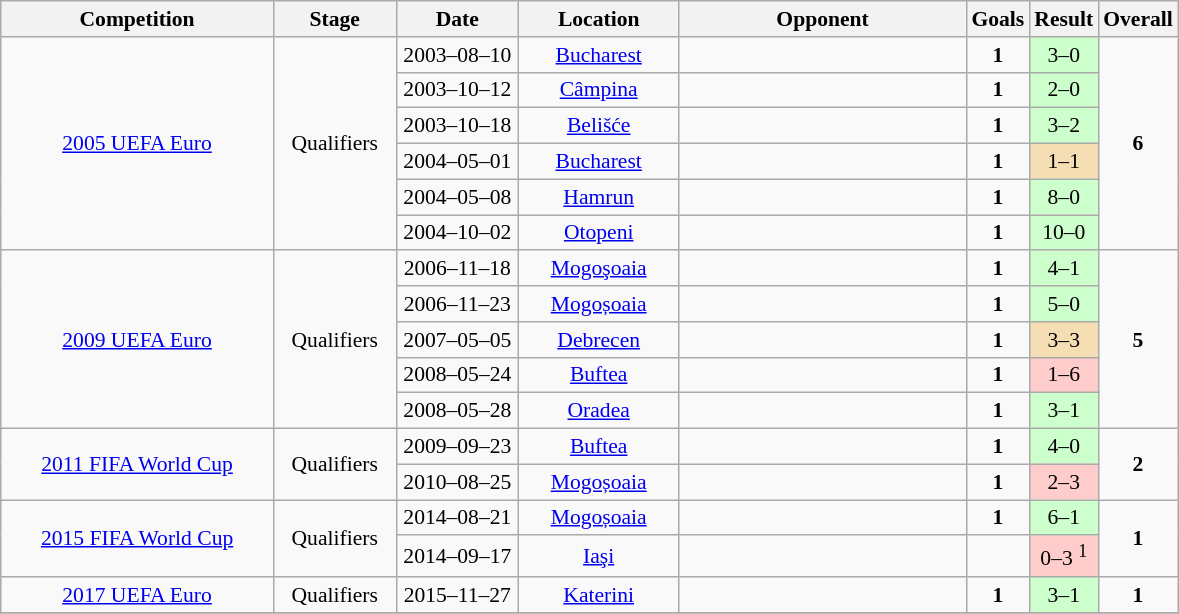<table class="wikitable" style="font-size:90%">
<tr>
<th width=175px>Competition</th>
<th width=75px>Stage</th>
<th width=75px>Date</th>
<th width=100px>Location</th>
<th width=185px>Opponent</th>
<th width=25px>Goals</th>
<th width=25>Result</th>
<th width=25px>Overall</th>
</tr>
<tr align=center>
<td rowspan=6><a href='#'>2005 UEFA Euro</a></td>
<td rowspan=6>Qualifiers</td>
<td>2003–08–10</td>
<td><a href='#'>Bucharest</a></td>
<td align=left></td>
<td><strong>1</strong></td>
<td bgcolor=#CCFFCC>3–0</td>
<td rowspan=6><strong>6</strong></td>
</tr>
<tr align=center>
<td>2003–10–12</td>
<td><a href='#'>Câmpina</a></td>
<td align=left></td>
<td><strong>1</strong></td>
<td bgcolor=#CCFFCC>2–0</td>
</tr>
<tr align=center>
<td>2003–10–18</td>
<td><a href='#'>Belišće</a></td>
<td align=left></td>
<td><strong>1</strong></td>
<td bgcolor=#CCFFCC>3–2</td>
</tr>
<tr align=center>
<td>2004–05–01</td>
<td><a href='#'>Bucharest</a></td>
<td align=left></td>
<td><strong>1</strong></td>
<td bgcolor=#F5DEB3>1–1</td>
</tr>
<tr align=center>
<td>2004–05–08</td>
<td><a href='#'>Hamrun</a></td>
<td align=left></td>
<td><strong>1</strong></td>
<td bgcolor=#CCFFCC>8–0</td>
</tr>
<tr align=center>
<td>2004–10–02</td>
<td><a href='#'>Otopeni</a></td>
<td align=left></td>
<td><strong>1</strong></td>
<td bgcolor=#CCFFCC>10–0</td>
</tr>
<tr align=center>
<td rowspan=5><a href='#'>2009 UEFA Euro</a></td>
<td rowspan=5>Qualifiers</td>
<td>2006–11–18</td>
<td><a href='#'>Mogoşoaia</a></td>
<td align=left></td>
<td><strong>1</strong></td>
<td bgcolor=#CCFFCC>4–1</td>
<td rowspan=5><strong>5</strong></td>
</tr>
<tr align=center>
<td>2006–11–23</td>
<td><a href='#'>Mogoșoaia</a></td>
<td align=left></td>
<td><strong>1</strong></td>
<td bgcolor=#CCFFCC>5–0</td>
</tr>
<tr align=center>
<td>2007–05–05</td>
<td><a href='#'>Debrecen</a></td>
<td align=left></td>
<td><strong>1</strong></td>
<td bgcolor=#F5DEB3>3–3</td>
</tr>
<tr align=center>
<td>2008–05–24</td>
<td><a href='#'>Buftea</a></td>
<td align=left></td>
<td><strong>1</strong></td>
<td bgcolor=#FFCCCC>1–6</td>
</tr>
<tr align=center>
<td>2008–05–28</td>
<td><a href='#'>Oradea</a></td>
<td align=left></td>
<td><strong>1</strong></td>
<td bgcolor=#CCFFCC>3–1</td>
</tr>
<tr align=center>
<td rowspan=2><a href='#'>2011 FIFA World Cup</a></td>
<td rowspan=2>Qualifiers</td>
<td>2009–09–23</td>
<td><a href='#'>Buftea</a></td>
<td align=left></td>
<td><strong>1</strong></td>
<td bgcolor=#CCFFCC>4–0</td>
<td rowspan=2><strong>2</strong></td>
</tr>
<tr align=center>
<td>2010–08–25</td>
<td><a href='#'>Mogoșoaia</a></td>
<td align=left></td>
<td><strong>1</strong></td>
<td bgcolor=#FFCCCC>2–3</td>
</tr>
<tr align=center>
<td rowspan=2><a href='#'>2015 FIFA World Cup</a></td>
<td rowspan=2>Qualifiers</td>
<td>2014–08–21</td>
<td><a href='#'>Mogoșoaia</a></td>
<td align=left></td>
<td><strong>1</strong></td>
<td bgcolor=#CCFFCC>6–1</td>
<td rowspan=2><strong>1</strong></td>
</tr>
<tr align=center>
<td>2014–09–17</td>
<td><a href='#'>Iaşi</a></td>
<td align=left></td>
<td></td>
<td bgcolor=#FFCCCC>0–3 <sup>1</sup></td>
</tr>
<tr align=center>
<td><a href='#'>2017 UEFA Euro</a></td>
<td>Qualifiers</td>
<td>2015–11–27</td>
<td><a href='#'>Katerini</a></td>
<td align=left></td>
<td><strong>1</strong></td>
<td bgcolor=#CCFFCC>3–1</td>
<td><strong>1</strong></td>
</tr>
<tr>
</tr>
</table>
